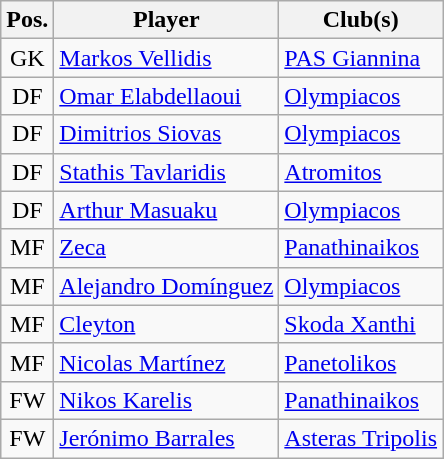<table class="wikitable" style="margin-right: 0;">
<tr text-align:center;">
<th>Pos.</th>
<th>Player</th>
<th>Club(s)</th>
</tr>
<tr>
<td align="center">GK</td>
<td> <a href='#'>Markos Vellidis</a></td>
<td><a href='#'>PAS Giannina</a></td>
</tr>
<tr>
<td align="center">DF</td>
<td> <a href='#'>Omar Elabdellaoui</a></td>
<td><a href='#'>Olympiacos</a></td>
</tr>
<tr>
<td align="center">DF</td>
<td> <a href='#'>Dimitrios Siovas</a></td>
<td><a href='#'>Olympiacos</a></td>
</tr>
<tr>
<td align="center">DF</td>
<td> <a href='#'>Stathis Tavlaridis</a></td>
<td><a href='#'>Atromitos</a></td>
</tr>
<tr>
<td align="center">DF</td>
<td> <a href='#'>Arthur Masuaku</a></td>
<td><a href='#'>Olympiacos</a></td>
</tr>
<tr>
<td align="center">MF</td>
<td> <a href='#'>Zeca</a></td>
<td><a href='#'>Panathinaikos</a></td>
</tr>
<tr>
<td align="center">MF</td>
<td> <a href='#'>Alejandro Domínguez</a></td>
<td><a href='#'>Olympiacos</a></td>
</tr>
<tr>
<td align="center">MF</td>
<td> <a href='#'>Cleyton</a></td>
<td><a href='#'>Skoda Xanthi</a></td>
</tr>
<tr>
<td align="center">MF</td>
<td> <a href='#'>Nicolas Martínez</a></td>
<td><a href='#'>Panetolikos</a></td>
</tr>
<tr>
<td align="center">FW</td>
<td> <a href='#'>Nikos Karelis</a></td>
<td><a href='#'>Panathinaikos</a></td>
</tr>
<tr>
<td align="center">FW</td>
<td> <a href='#'>Jerónimo Barrales</a></td>
<td><a href='#'>Asteras Tripolis</a></td>
</tr>
</table>
